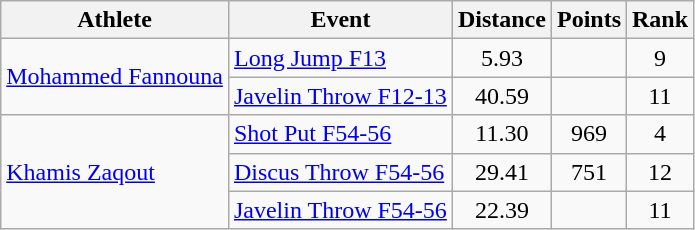<table class="wikitable">
<tr>
<th>Athlete</th>
<th>Event</th>
<th>Distance</th>
<th>Points</th>
<th>Rank</th>
</tr>
<tr align=center>
<td align=left rowspan=2><a href='#'>Mohammed Fannouna</a></td>
<td align=left><a href='#'>Long Jump F13</a></td>
<td>5.93</td>
<td></td>
<td>9</td>
</tr>
<tr align=center>
<td align=left><a href='#'>Javelin Throw F12-13</a></td>
<td>40.59</td>
<td></td>
<td>11</td>
</tr>
<tr align=center>
<td align=left rowspan=3><a href='#'>Khamis Zaqout</a></td>
<td align=left><a href='#'>Shot Put F54-56</a></td>
<td>11.30</td>
<td>969</td>
<td>4</td>
</tr>
<tr align=center>
<td align=left><a href='#'>Discus Throw F54-56</a></td>
<td>29.41</td>
<td>751</td>
<td>12</td>
</tr>
<tr align=center>
<td align=left><a href='#'>Javelin Throw F54-56</a></td>
<td>22.39</td>
<td></td>
<td>11</td>
</tr>
</table>
